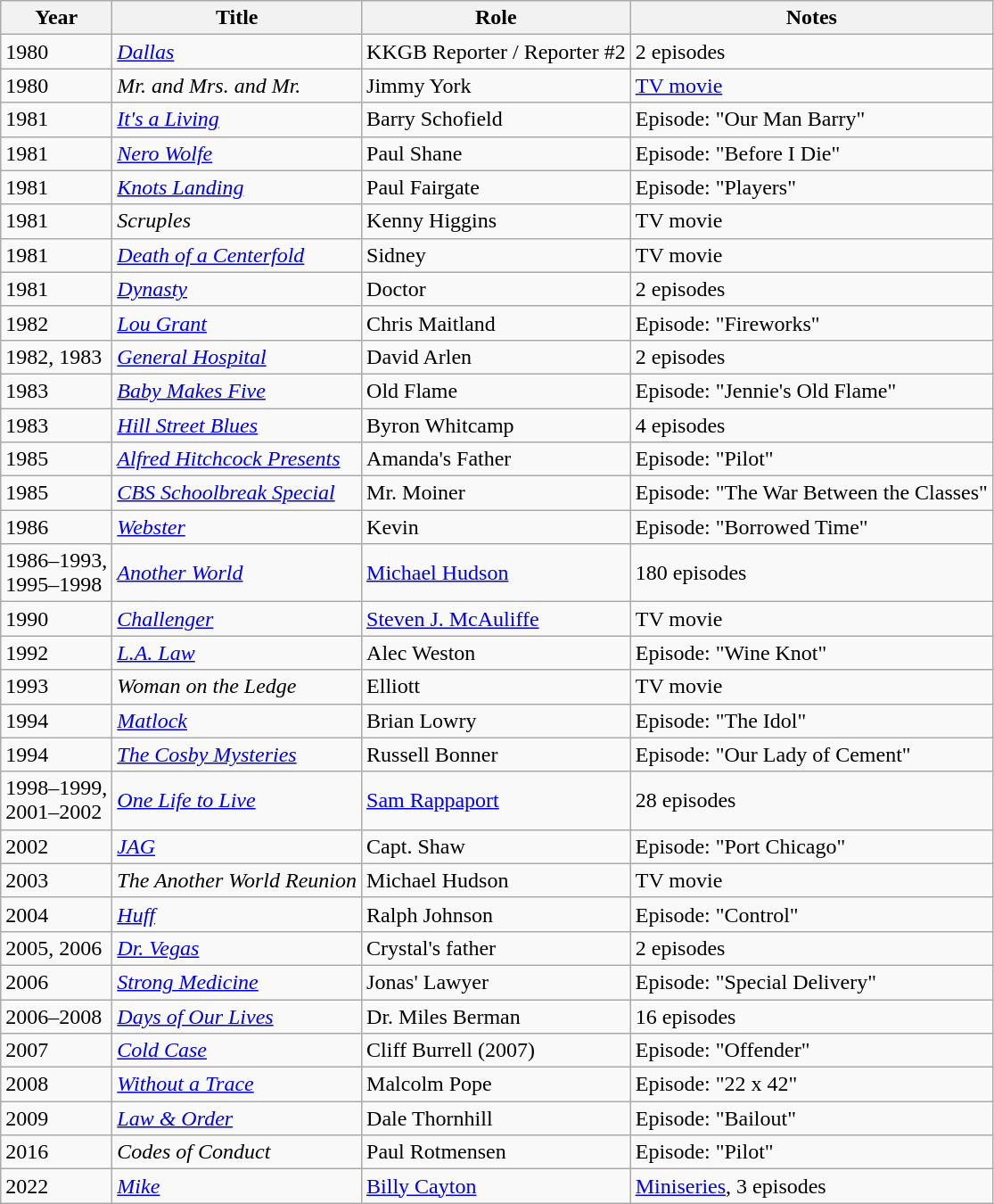<table class="wikitable sortable">
<tr>
<th>Year</th>
<th>Title</th>
<th>Role</th>
<th>Notes</th>
</tr>
<tr>
<td>1980</td>
<td><em><a href='#'>Dallas</a></em></td>
<td>KKGB Reporter / Reporter #2</td>
<td>2 episodes</td>
</tr>
<tr>
<td>1980</td>
<td><em>Mr. and Mrs. and Mr.</em></td>
<td>Jimmy York</td>
<td><a href='#'>TV movie</a></td>
</tr>
<tr>
<td>1981</td>
<td><em><a href='#'>It's a Living</a></em></td>
<td>Barry Schofield</td>
<td>Episode: "Our Man Barry"</td>
</tr>
<tr>
<td>1981</td>
<td><a href='#'><em>Nero Wolfe</em></a></td>
<td>Paul Shane</td>
<td>Episode: "Before I Die"</td>
</tr>
<tr>
<td>1981</td>
<td><em><a href='#'>Knots Landing</a></em></td>
<td>Paul Fairgate</td>
<td>Episode: "Players"</td>
</tr>
<tr>
<td>1981</td>
<td><em>Scruples</em></td>
<td>Kenny Higgins</td>
<td>TV movie</td>
</tr>
<tr>
<td>1981</td>
<td><em><a href='#'>Death of a Centerfold</a></em></td>
<td>Sidney</td>
<td>TV movie</td>
</tr>
<tr>
<td>1981</td>
<td><a href='#'><em>Dynasty</em></a></td>
<td>Doctor</td>
<td>2 episodes</td>
</tr>
<tr>
<td>1982</td>
<td><a href='#'><em>Lou Grant</em></a></td>
<td>Chris Maitland</td>
<td>Episode: "Fireworks"</td>
</tr>
<tr>
<td>1982, 1983</td>
<td><em><a href='#'>General Hospital</a></em></td>
<td>David Arlen</td>
<td>2 episodes</td>
</tr>
<tr>
<td>1983</td>
<td><em><a href='#'>Baby Makes Five</a></em></td>
<td>Old Flame</td>
<td>Episode: "Jennie's Old Flame"</td>
</tr>
<tr>
<td>1983</td>
<td><em><a href='#'>Hill Street Blues</a></em></td>
<td>Byron Whitcamp</td>
<td>4 episodes</td>
</tr>
<tr>
<td>1985</td>
<td><a href='#'><em>Alfred Hitchcock Presents</em></a></td>
<td>Amanda's Father</td>
<td>Episode: "Pilot"</td>
</tr>
<tr>
<td>1985</td>
<td><em><a href='#'>CBS Schoolbreak Special</a></em></td>
<td>Mr. Moiner</td>
<td>Episode: "The War Between the Classes"</td>
</tr>
<tr>
<td>1986</td>
<td><a href='#'><em>Webster</em></a></td>
<td>Kevin</td>
<td>Episode: "Borrowed Time"</td>
</tr>
<tr>
<td>1986–1993,<br>1995–1998</td>
<td><a href='#'><em>Another World</em></a></td>
<td><a href='#'>Michael Hudson</a></td>
<td>180 episodes</td>
</tr>
<tr>
<td>1990</td>
<td><a href='#'><em>Challenger</em></a></td>
<td><a href='#'>Steven J. McAuliffe</a></td>
<td>TV movie</td>
</tr>
<tr>
<td>1992</td>
<td><em><a href='#'>L.A. Law</a></em></td>
<td>Alec Weston</td>
<td>Episode: "Wine Knot"</td>
</tr>
<tr>
<td>1993</td>
<td><em>Woman on the Ledge</em></td>
<td>Elliott</td>
<td>TV movie</td>
</tr>
<tr>
<td>1994</td>
<td><a href='#'><em>Matlock</em></a></td>
<td>Brian Lowry</td>
<td>Episode: "The Idol"</td>
</tr>
<tr>
<td>1994</td>
<td><em><a href='#'>The Cosby Mysteries</a></em></td>
<td>Russell Bonner</td>
<td>Episode: "Our Lady of Cement"</td>
</tr>
<tr>
<td>1998–1999,<br>2001–2002</td>
<td><em><a href='#'>One Life to Live</a></em></td>
<td><a href='#'>Sam Rappaport</a></td>
<td>28 episodes</td>
</tr>
<tr>
<td>2002</td>
<td><a href='#'><em>JAG</em></a></td>
<td>Capt. Shaw</td>
<td>Episode: "Port Chicago"</td>
</tr>
<tr>
<td>2003</td>
<td><em>The Another World Reunion</em></td>
<td>Michael Hudson</td>
<td>TV movie</td>
</tr>
<tr>
<td>2004</td>
<td><a href='#'><em>Huff</em></a></td>
<td>Ralph Johnson</td>
<td>Episode: "Control"</td>
</tr>
<tr>
<td>2005, 2006</td>
<td><em><a href='#'>Dr. Vegas</a></em></td>
<td>Crystal's father</td>
<td>2 episodes</td>
</tr>
<tr>
<td>2006</td>
<td><em><a href='#'>Strong Medicine</a></em></td>
<td>Jonas' Lawyer</td>
<td>Episode: "Special Delivery"</td>
</tr>
<tr>
<td>2006–2008</td>
<td><em><a href='#'>Days of Our Lives</a></em></td>
<td>Dr. Miles Berman</td>
<td>16 episodes</td>
</tr>
<tr>
<td>2007</td>
<td><em><a href='#'>Cold Case</a></em></td>
<td>Cliff Burrell (2007)</td>
<td>Episode: "Offender"</td>
</tr>
<tr>
<td>2008</td>
<td><em><a href='#'>Without a Trace</a></em></td>
<td>Malcolm Pope</td>
<td>Episode: "22 x 42"</td>
</tr>
<tr>
<td>2009</td>
<td><em><a href='#'>Law & Order</a></em></td>
<td>Dale Thornhill</td>
<td>Episode: "Bailout"</td>
</tr>
<tr>
<td>2016</td>
<td><em>Codes of Conduct</em></td>
<td>Paul Rotmensen</td>
<td>Episode: "Pilot"</td>
</tr>
<tr>
<td>2022</td>
<td><a href='#'><em>Mike</em></a></td>
<td><a href='#'>Billy Cayton</a></td>
<td><a href='#'>Miniseries</a>, 3 episodes</td>
</tr>
</table>
